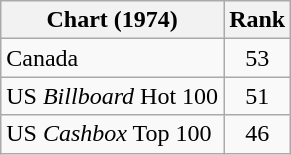<table class="wikitable sortable">
<tr>
<th>Chart (1974)</th>
<th>Rank</th>
</tr>
<tr>
<td>Canada</td>
<td style="text-align:center;">53</td>
</tr>
<tr>
<td>US <em>Billboard</em> Hot 100</td>
<td style="text-align:center;">51</td>
</tr>
<tr>
<td>US <em>Cashbox</em> Top 100</td>
<td style="text-align:center;">46</td>
</tr>
</table>
